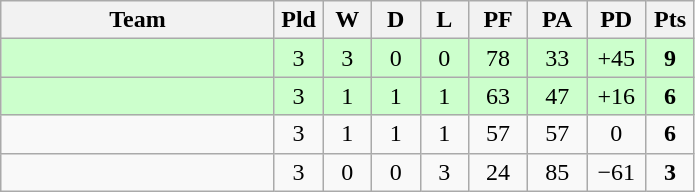<table class="wikitable" style="text-align:center;">
<tr>
<th width=175>Team</th>
<th width=25 abbr="Played">Pld</th>
<th width=25 abbr="Won">W</th>
<th width=25 abbr="Drawn">D</th>
<th width=25 abbr="Lost">L</th>
<th width=32 abbr="Points for">PF</th>
<th width=32 abbr="Points against">PA</th>
<th width=32 abbr="Points difference">PD</th>
<th width=25 abbr="Points">Pts</th>
</tr>
<tr bgcolor=ccffcc>
<td align=left></td>
<td>3</td>
<td>3</td>
<td>0</td>
<td>0</td>
<td>78</td>
<td>33</td>
<td>+45</td>
<td><strong>9</strong></td>
</tr>
<tr bgcolor=ccffcc>
<td align=left></td>
<td>3</td>
<td>1</td>
<td>1</td>
<td>1</td>
<td>63</td>
<td>47</td>
<td>+16</td>
<td><strong>6</strong></td>
</tr>
<tr>
<td align=left></td>
<td>3</td>
<td>1</td>
<td>1</td>
<td>1</td>
<td>57</td>
<td>57</td>
<td>0</td>
<td><strong>6</strong></td>
</tr>
<tr>
<td align=left></td>
<td>3</td>
<td>0</td>
<td>0</td>
<td>3</td>
<td>24</td>
<td>85</td>
<td>−61</td>
<td><strong>3</strong></td>
</tr>
</table>
